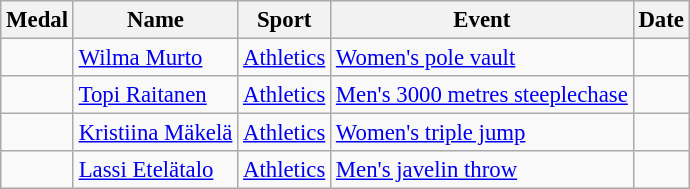<table class="wikitable sortable" style="font-size: 95%;">
<tr>
<th>Medal</th>
<th>Name</th>
<th>Sport</th>
<th>Event</th>
<th>Date</th>
</tr>
<tr>
<td></td>
<td><a href='#'>Wilma Murto</a></td>
<td><a href='#'>Athletics</a></td>
<td><a href='#'>Women's pole vault</a></td>
<td></td>
</tr>
<tr>
<td></td>
<td><a href='#'>Topi Raitanen</a></td>
<td><a href='#'>Athletics</a></td>
<td><a href='#'>Men's 3000 metres steeplechase</a></td>
<td></td>
</tr>
<tr>
<td></td>
<td><a href='#'>Kristiina Mäkelä</a></td>
<td><a href='#'>Athletics</a></td>
<td><a href='#'>Women's triple jump</a></td>
<td></td>
</tr>
<tr>
<td></td>
<td><a href='#'>Lassi Etelätalo</a></td>
<td><a href='#'>Athletics</a></td>
<td><a href='#'>Men's javelin throw</a></td>
<td></td>
</tr>
</table>
